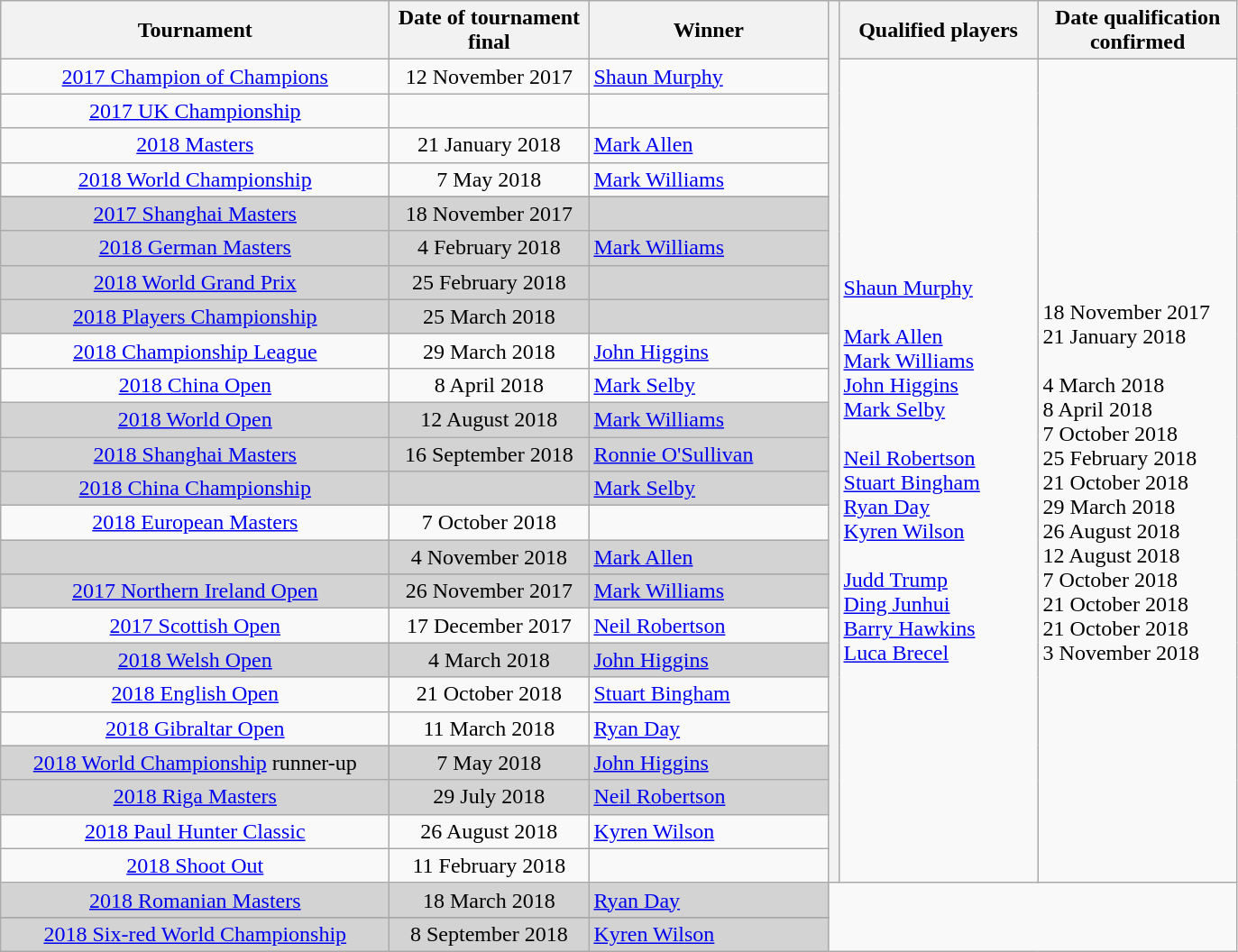<table class="wikitable">
<tr>
<th scope="col" style="width: 280px;">Tournament</th>
<th scope="col" style="width: 140px;">Date of tournament final</th>
<th scope="col" style="width: 170px;">Winner</th>
<th rowspan=27></th>
<th scope="col" style="width: 140px;">Qualified players</th>
<th scope="col" style="width: 140px;">Date qualification confirmed</th>
</tr>
<tr>
<td align="center"><a href='#'>2017 Champion of Champions</a></td>
<td align="center">12 November 2017</td>
<td> <a href='#'>Shaun Murphy</a></td>
<td rowspan=26> <a href='#'>Shaun Murphy</a><br><br> <a href='#'>Mark Allen</a><br> <a href='#'>Mark Williams</a><br> <a href='#'>John Higgins</a><br> <a href='#'>Mark Selby</a><br><br> <a href='#'>Neil Robertson</a><br> <a href='#'>Stuart Bingham</a><br> <a href='#'>Ryan Day</a><br> <a href='#'>Kyren Wilson</a><br><br> <a href='#'>Judd Trump</a><br> <a href='#'>Ding Junhui</a><br> <a href='#'>Barry Hawkins</a><br> <a href='#'>Luca Brecel</a></td>
<td rowspan=26><br>18 November 2017<br>21 January 2018<br><br>4 March 2018<br>8 April 2018<br>7 October 2018<br>25 February 2018<br>21 October 2018<br>29 March 2018<br>26 August 2018<br>12 August 2018<br>7 October 2018<br>21 October 2018<br>21 October 2018<br>3 November 2018</td>
</tr>
<tr>
<td align="center"><a href='#'>2017 UK Championship</a></td>
<td align="center"></td>
<td></td>
</tr>
<tr>
<td align="center"><a href='#'>2018 Masters</a></td>
<td align="center">21 January 2018</td>
<td> <a href='#'>Mark Allen</a></td>
</tr>
<tr>
<td align="center"><a href='#'>2018 World Championship</a></td>
<td align="center">7 May 2018</td>
<td> <a href='#'>Mark Williams</a></td>
</tr>
<tr>
</tr>
<tr style="background:lightgrey">
<td align="center"><a href='#'>2017 Shanghai Masters</a></td>
<td align="center">18 November 2017</td>
<td></td>
</tr>
<tr style="background:lightgrey">
<td align="center"><a href='#'>2018 German Masters</a></td>
<td align="center">4 February 2018</td>
<td> <a href='#'>Mark Williams</a></td>
</tr>
<tr style="background:lightgrey">
<td align="center"><a href='#'>2018 World Grand Prix</a></td>
<td align="center">25 February 2018</td>
<td></td>
</tr>
<tr style="background:lightgrey">
<td align="center"><a href='#'>2018 Players Championship</a></td>
<td align="center">25 March 2018</td>
<td></td>
</tr>
<tr>
<td align="center"><a href='#'>2018 Championship League</a></td>
<td align="center">29 March 2018</td>
<td> <a href='#'>John Higgins</a></td>
</tr>
<tr>
<td align="center"><a href='#'>2018 China Open</a></td>
<td align="center">8 April 2018</td>
<td> <a href='#'>Mark Selby</a></td>
</tr>
<tr style="background:lightgrey">
<td align="center"><a href='#'>2018 World Open</a></td>
<td align="center">12 August 2018</td>
<td> <a href='#'>Mark Williams</a></td>
</tr>
<tr style="background:lightgrey">
<td align="center"><a href='#'>2018 Shanghai Masters</a></td>
<td align="center">16 September 2018</td>
<td> <a href='#'>Ronnie O'Sullivan</a></td>
</tr>
<tr style="background:lightgrey">
<td align="center"><a href='#'>2018 China Championship</a></td>
<td align="center"></td>
<td> <a href='#'>Mark Selby</a></td>
</tr>
<tr>
<td align="center"><a href='#'>2018 European Masters</a></td>
<td align="center">7 October 2018</td>
<td></td>
</tr>
<tr style="background:lightgrey">
<td align="center"></td>
<td align="center">4 November 2018</td>
<td> <a href='#'>Mark Allen</a></td>
</tr>
<tr>
</tr>
<tr style="background:lightgrey">
<td align="center"><a href='#'>2017 Northern Ireland Open</a></td>
<td align="center">26 November 2017</td>
<td> <a href='#'>Mark Williams</a></td>
</tr>
<tr>
<td align="center"><a href='#'>2017 Scottish Open</a></td>
<td align="center">17 December 2017</td>
<td> <a href='#'>Neil Robertson</a></td>
</tr>
<tr style="background:lightgrey">
<td align="center"><a href='#'>2018 Welsh Open</a></td>
<td align="center">4 March 2018</td>
<td> <a href='#'>John Higgins</a></td>
</tr>
<tr>
<td align="center"><a href='#'>2018 English Open</a></td>
<td align="center">21 October 2018</td>
<td> <a href='#'>Stuart Bingham</a></td>
</tr>
<tr>
<td align="center"><a href='#'>2018 Gibraltar Open</a></td>
<td align="center">11 March 2018</td>
<td> <a href='#'>Ryan Day</a></td>
</tr>
<tr style="background:lightgrey">
<td align="center"><a href='#'>2018 World Championship</a> runner-up</td>
<td align="center">7 May 2018</td>
<td> <a href='#'>John Higgins</a></td>
</tr>
<tr style="background:lightgrey">
<td align="center"><a href='#'>2018 Riga Masters</a></td>
<td align="center">29 July 2018</td>
<td> <a href='#'>Neil Robertson</a></td>
</tr>
<tr>
<td align="center"><a href='#'>2018 Paul Hunter Classic</a></td>
<td align="center">26 August 2018</td>
<td> <a href='#'>Kyren Wilson</a></td>
</tr>
<tr>
<td align="center"><a href='#'>2018 Shoot Out</a></td>
<td align="center">11 February 2018</td>
<td></td>
</tr>
<tr style="background:lightgrey">
<td align="center"><a href='#'>2018 Romanian Masters</a></td>
<td align="center">18 March 2018</td>
<td> <a href='#'>Ryan Day</a></td>
</tr>
<tr>
</tr>
<tr style="background:lightgrey">
<td align="center"><a href='#'>2018 Six-red World Championship</a></td>
<td align="center">8 September 2018</td>
<td> <a href='#'>Kyren Wilson</a></td>
</tr>
</table>
